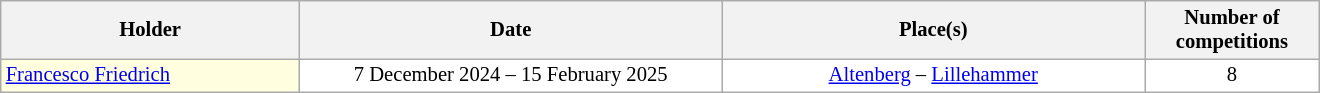<table class="wikitable plainrowheaders" style="text-align:center; background:#fff; font-size:86%; line-height:16px; border:grey solid 1px; border-collapse:collapse;">
<tr>
<th style="width:14em;">Holder </th>
<th style="width:20em;">Date</th>
<th style="width:20em;">Place(s)</th>
<th style="width:8em;">Number of competitions</th>
</tr>
<tr>
<td style="text-align:left; background:#FFFFE0"> <a href='#'>Francesco Friedrich</a></td>
<td>7 December 2024 – 15 February 2025</td>
<td> <a href='#'>Altenberg</a> –  <a href='#'>Lillehammer</a></td>
<td>8</td>
</tr>
</table>
